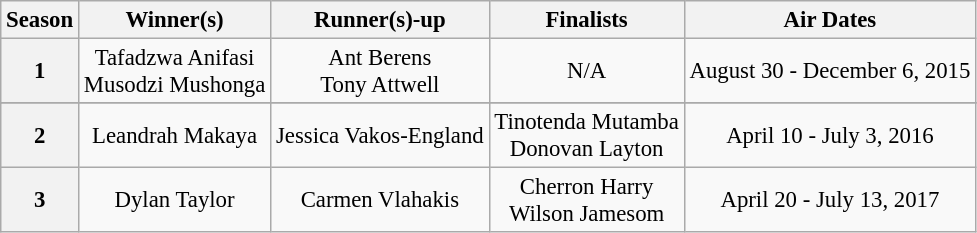<table class="wikitable" style="text-align:center; font-size:95%">
<tr>
<th>Season</th>
<th>Winner(s)</th>
<th>Runner(s)-up</th>
<th>Finalists</th>
<th>Air Dates</th>
</tr>
<tr>
<th>1</th>
<td>Tafadzwa Anifasi<br>Musodzi Mushonga</td>
<td>Ant Berens<br>Tony Attwell</td>
<td>N/A</td>
<td>August 30 - December 6, 2015</td>
</tr>
<tr>
</tr>
<tr>
<th>2</th>
<td>Leandrah Makaya</td>
<td>Jessica Vakos-England</td>
<td>Tinotenda Mutamba<br>Donovan Layton</td>
<td>April 10 - July 3, 2016</td>
</tr>
<tr>
<th>3</th>
<td>Dylan Taylor</td>
<td>Carmen Vlahakis</td>
<td>Cherron Harry<br>Wilson Jamesom</td>
<td>April 20 - July 13, 2017</td>
</tr>
</table>
